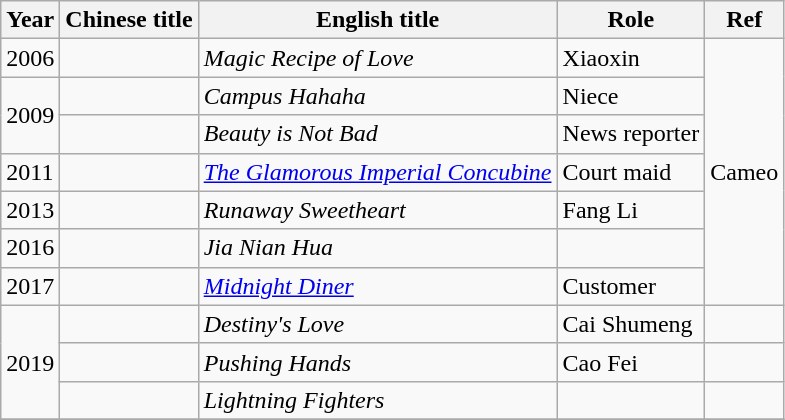<table class="wikitable">
<tr>
<th>Year</th>
<th>Chinese title</th>
<th>English title</th>
<th>Role</th>
<th>Ref</th>
</tr>
<tr>
<td>2006</td>
<td></td>
<td><em>Magic Recipe of Love</em></td>
<td>Xiaoxin</td>
<td rowspan=7>Cameo</td>
</tr>
<tr>
<td rowspan=2>2009</td>
<td></td>
<td><em>Campus Hahaha</em></td>
<td>Niece</td>
</tr>
<tr>
<td></td>
<td><em>Beauty is Not Bad</em></td>
<td>News reporter</td>
</tr>
<tr>
<td>2011</td>
<td></td>
<td><em><a href='#'>The Glamorous Imperial Concubine</a></em></td>
<td>Court maid</td>
</tr>
<tr>
<td>2013</td>
<td></td>
<td><em>Runaway Sweetheart</em></td>
<td>Fang Li</td>
</tr>
<tr>
<td>2016</td>
<td></td>
<td><em>Jia Nian Hua</em></td>
<td></td>
</tr>
<tr>
<td>2017</td>
<td></td>
<td><em><a href='#'>Midnight Diner</a></em></td>
<td>Customer</td>
</tr>
<tr>
<td rowspan=3>2019</td>
<td></td>
<td><em>Destiny's Love</em></td>
<td>Cai Shumeng</td>
<td></td>
</tr>
<tr>
<td></td>
<td><em>Pushing Hands</em></td>
<td>Cao Fei</td>
<td></td>
</tr>
<tr>
<td></td>
<td><em>Lightning Fighters</em></td>
<td></td>
<td></td>
</tr>
<tr>
</tr>
</table>
